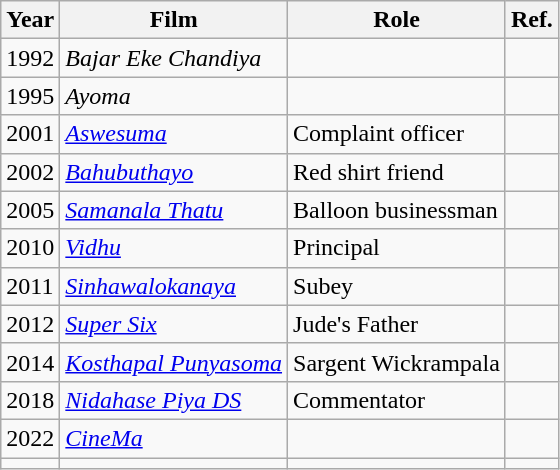<table class="wikitable">
<tr>
<th>Year</th>
<th>Film</th>
<th>Role</th>
<th>Ref.</th>
</tr>
<tr>
<td>1992</td>
<td><em>Bajar Eke Chandiya</em></td>
<td></td>
<td></td>
</tr>
<tr>
<td>1995</td>
<td><em>Ayoma</em></td>
<td></td>
<td></td>
</tr>
<tr>
<td>2001</td>
<td><em><a href='#'>Aswesuma</a></em></td>
<td>Complaint officer</td>
<td></td>
</tr>
<tr>
<td>2002</td>
<td><em><a href='#'>Bahubuthayo</a></em></td>
<td>Red shirt friend</td>
<td></td>
</tr>
<tr>
<td>2005</td>
<td><em><a href='#'>Samanala Thatu</a></em></td>
<td>Balloon businessman</td>
<td></td>
</tr>
<tr>
<td>2010</td>
<td><em><a href='#'>Vidhu</a></em></td>
<td>Principal</td>
<td></td>
</tr>
<tr>
<td>2011</td>
<td><em><a href='#'>Sinhawalokanaya</a></em></td>
<td>Subey</td>
<td></td>
</tr>
<tr>
<td>2012</td>
<td><em><a href='#'>Super Six</a></em></td>
<td>Jude's Father</td>
<td></td>
</tr>
<tr>
<td>2014</td>
<td><em><a href='#'>Kosthapal Punyasoma</a></em></td>
<td>Sargent Wickrampala</td>
<td></td>
</tr>
<tr>
<td>2018</td>
<td><em><a href='#'>Nidahase Piya DS</a></em></td>
<td>Commentator</td>
<td></td>
</tr>
<tr>
<td>2022</td>
<td><em><a href='#'>CineMa</a></em></td>
<td></td>
<td></td>
</tr>
<tr>
<td></td>
<td></td>
<td></td>
<td></td>
</tr>
</table>
